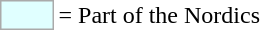<table>
<tr>
<td style="background:lightcyan; border:1px solid #aaa; width:2em;"></td>
<td>= Part of the Nordics</td>
</tr>
</table>
